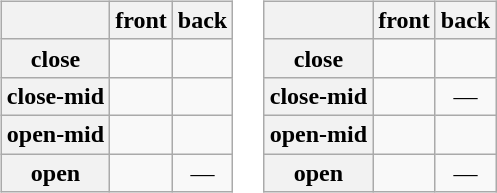<table>
<tr>
<td><br><table class="wikitable nowrap" style="text-align: center;">
<tr>
<th></th>
<th>front</th>
<th>back</th>
</tr>
<tr>
<th>close</th>
<td></td>
<td></td>
</tr>
<tr>
<th>close-mid</th>
<td></td>
<td></td>
</tr>
<tr>
<th>open-mid</th>
<td></td>
<td></td>
</tr>
<tr>
<th>open</th>
<td></td>
<td>—</td>
</tr>
</table>
</td>
<td><br><table class="wikitable nowrap" style="text-align: center;">
<tr>
<th></th>
<th>front</th>
<th>back</th>
</tr>
<tr>
<th>close</th>
<td></td>
<td></td>
</tr>
<tr>
<th>close-mid</th>
<td></td>
<td>—</td>
</tr>
<tr>
<th>open-mid</th>
<td></td>
<td></td>
</tr>
<tr>
<th>open</th>
<td></td>
<td>—</td>
</tr>
</table>
</td>
</tr>
</table>
